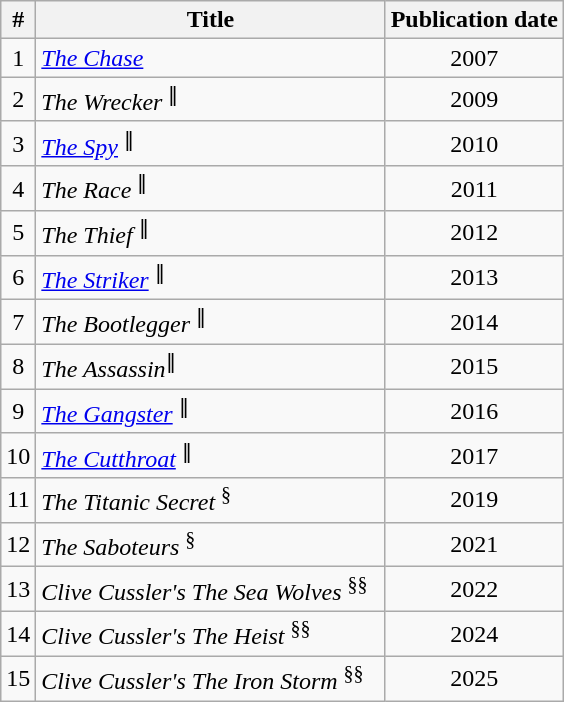<table class=wikitable>
<tr>
<th> # </th>
<th>Title</th>
<th>Publication date</th>
</tr>
<tr>
<td style="text-align:center">1</td>
<td><em><a href='#'>The Chase</a></em></td>
<td style="text-align:center">2007</td>
</tr>
<tr>
<td style="text-align:center">2</td>
<td><em>The Wrecker</em> <sup>‖</sup></td>
<td style="text-align:center">2009</td>
</tr>
<tr>
<td style="text-align:center">3</td>
<td><em><a href='#'>The Spy</a></em> <sup>‖</sup></td>
<td style="text-align:center">2010</td>
</tr>
<tr>
<td style="text-align:center">4</td>
<td><em>The Race</em> <sup>‖</sup></td>
<td style="text-align:center">2011</td>
</tr>
<tr>
<td style="text-align:center">5</td>
<td><em>The Thief</em> <sup>‖</sup></td>
<td style="text-align:center">2012</td>
</tr>
<tr>
<td style="text-align:center">6</td>
<td><em><a href='#'>The Striker</a></em> <sup>‖</sup></td>
<td style="text-align:center">2013</td>
</tr>
<tr>
<td style="text-align:center">7</td>
<td><em>The Bootlegger</em> <sup>‖</sup></td>
<td style="text-align:center">2014</td>
</tr>
<tr>
<td style="text-align:center">8</td>
<td><em>The Assassin</em><sup>‖</sup></td>
<td style="text-align:center">2015</td>
</tr>
<tr>
<td style="text-align:center">9</td>
<td><em><a href='#'>The Gangster</a></em> <sup>‖</sup></td>
<td style="text-align:center">2016</td>
</tr>
<tr>
<td style="text-align:center">10</td>
<td><em><a href='#'>The Cutthroat</a></em> <sup>‖</sup></td>
<td style="text-align:center">2017</td>
</tr>
<tr>
<td style="text-align:center">11</td>
<td><em>The Titanic Secret</em> <sup>§</sup>  </td>
<td style="text-align:center">2019</td>
</tr>
<tr>
<td style="text-align:center">12</td>
<td><em>The Saboteurs</em> <sup>§</sup>  </td>
<td style="text-align:center">2021</td>
</tr>
<tr>
<td style="text-align:center">13</td>
<td><em>Clive Cussler's The Sea Wolves</em> <sup>§§</sup>  </td>
<td style="text-align:center">2022</td>
</tr>
<tr>
<td style="text-align:center">14</td>
<td><em>Clive Cussler's The Heist</em> <sup>§§</sup>  </td>
<td style="text-align:center">2024</td>
</tr>
<tr>
<td style="text-align:center">15</td>
<td><em>Clive Cussler's The Iron Storm</em> <sup>§§</sup>  </td>
<td style="text-align:center">2025</td>
</tr>
</table>
